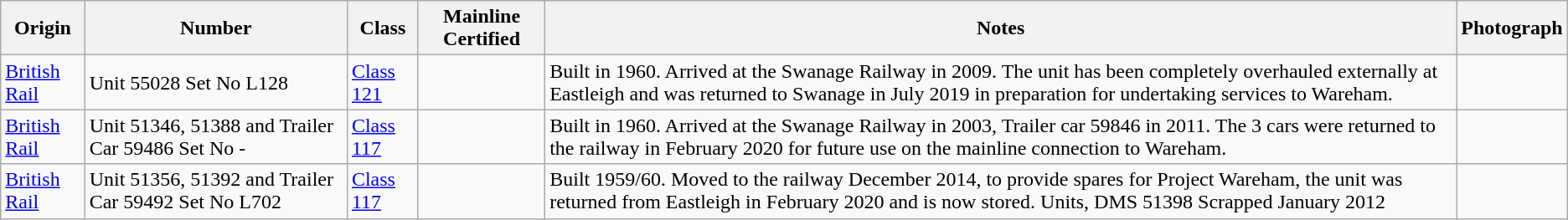<table class="wikitable">
<tr>
<th>Origin</th>
<th>Number</th>
<th>Class</th>
<th>Mainline Certified</th>
<th>Notes</th>
<th>Photograph</th>
</tr>
<tr>
<td><a href='#'>British Rail</a></td>
<td>Unit 55028 Set No L128</td>
<td><a href='#'>Class 121</a></td>
<td></td>
<td>Built in 1960. Arrived at the Swanage Railway in 2009. The unit has been completely overhauled externally at Eastleigh and was returned to Swanage in July 2019 in preparation for undertaking services to Wareham.</td>
<td></td>
</tr>
<tr>
<td><a href='#'>British Rail</a></td>
<td>Unit 51346, 51388 and Trailer Car 59486 Set No -</td>
<td><a href='#'>Class 117</a></td>
<td></td>
<td>Built in 1960. Arrived at the Swanage Railway in 2003, Trailer car 59846 in 2011. The 3 cars were returned to the railway in February 2020 for future use on the mainline connection to Wareham.</td>
<td></td>
</tr>
<tr>
<td><a href='#'>British Rail</a></td>
<td>Unit 51356, 51392 and Trailer Car 59492 Set No L702</td>
<td><a href='#'>Class 117</a></td>
<td></td>
<td>Built 1959/60. Moved to the railway December 2014, to provide spares for Project Wareham, the unit was returned from Eastleigh in February 2020 and is now stored. Units, DMS 51398 Scrapped January 2012 </td>
<td></td>
</tr>
</table>
